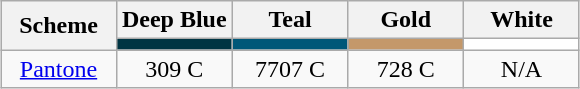<table class="wikitable" style="margin-left: auto; margin-right: auto; text-align:center;">
<tr>
<th rowspan="2">Scheme</th>
<th width="20%">Deep Blue</th>
<th width="20%">Teal</th>
<th width="20%">Gold</th>
<th width="20%">White</th>
</tr>
<tr>
<td style="background:#003543"></td>
<td style="background:#005778"></td>
<td style="background:#C4986A"></td>
<td style="background:#ffffff"></td>
</tr>
<tr>
<td><a href='#'>Pantone</a></td>
<td>309 C</td>
<td>7707 C</td>
<td>728 C</td>
<td>N/A</td>
</tr>
</table>
